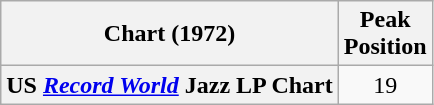<table class="wikitable plainrowheaders" style="text-align:center;">
<tr>
<th scope="col">Chart (1972)</th>
<th scope="col">Peak<br>Position</th>
</tr>
<tr>
<th scope="row">US <em><a href='#'>Record World</a></em> Jazz LP Chart</th>
<td>19</td>
</tr>
</table>
